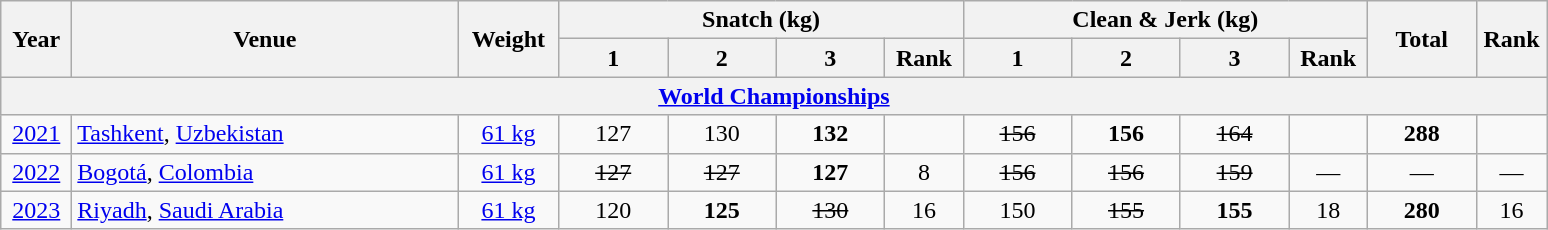<table class = "wikitable" style="text-align:center;">
<tr>
<th rowspan=2 width=40>Year</th>
<th rowspan=2 width=250>Venue</th>
<th rowspan=2 width=60>Weight</th>
<th colspan=4>Snatch (kg)</th>
<th colspan=4>Clean & Jerk (kg)</th>
<th rowspan=2 width=65>Total</th>
<th rowspan=2 width=40>Rank</th>
</tr>
<tr>
<th width=65>1</th>
<th width=65>2</th>
<th width=65>3</th>
<th width=45>Rank</th>
<th width=65>1</th>
<th width=65>2</th>
<th width=65>3</th>
<th width=45>Rank</th>
</tr>
<tr>
<th colspan=13><a href='#'>World Championships</a></th>
</tr>
<tr>
<td><a href='#'>2021</a></td>
<td align=left> <a href='#'>Tashkent</a>, <a href='#'>Uzbekistan</a></td>
<td><a href='#'>61 kg</a></td>
<td>127</td>
<td>130</td>
<td><strong>132</strong></td>
<td></td>
<td><s>156</s></td>
<td><strong>156</strong></td>
<td><s>164</s></td>
<td></td>
<td><strong>288</strong></td>
<td></td>
</tr>
<tr>
<td><a href='#'>2022</a></td>
<td align=left> <a href='#'>Bogotá</a>, <a href='#'>Colombia</a></td>
<td><a href='#'>61 kg</a></td>
<td><s>127</s></td>
<td><s>127</s></td>
<td><strong>127</strong></td>
<td>8</td>
<td><s>156</s></td>
<td><s>156</s></td>
<td><s>159</s></td>
<td>—</td>
<td>—</td>
<td>—</td>
</tr>
<tr>
<td><a href='#'>2023</a></td>
<td align=left> <a href='#'>Riyadh</a>, <a href='#'>Saudi Arabia</a></td>
<td><a href='#'>61 kg</a></td>
<td>120</td>
<td><strong>125</strong></td>
<td><s>130</s></td>
<td>16</td>
<td>150</td>
<td><s>155</s></td>
<td><strong>155</strong></td>
<td>18</td>
<td><strong>280</strong></td>
<td>16</td>
</tr>
</table>
